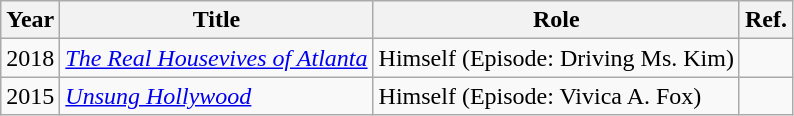<table class="wikitable">
<tr>
<th>Year</th>
<th>Title</th>
<th>Role</th>
<th>Ref.</th>
</tr>
<tr>
<td>2018</td>
<td><em><a href='#'>The Real Housevives of Atlanta</a></em></td>
<td>Himself (Episode: Driving Ms. Kim)</td>
<td></td>
</tr>
<tr>
<td>2015</td>
<td><em><a href='#'>Unsung Hollywood</a></em></td>
<td>Himself (Episode: Vivica A. Fox)</td>
<td></td>
</tr>
</table>
